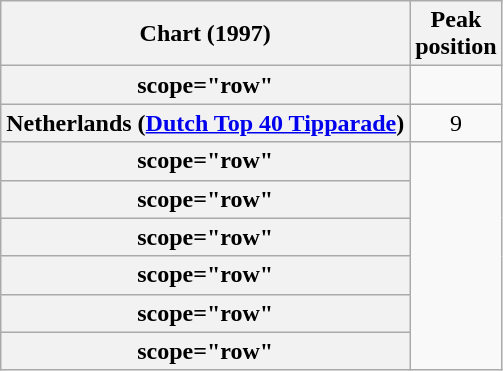<table class="wikitable sortable plainrowheaders" style="text-align:center">
<tr>
<th>Chart (1997)</th>
<th>Peak<br>position</th>
</tr>
<tr>
<th>scope="row"</th>
</tr>
<tr>
<th scope="row">Netherlands (<a href='#'>Dutch Top 40 Tipparade</a>)</th>
<td>9</td>
</tr>
<tr>
<th>scope="row"</th>
</tr>
<tr>
<th>scope="row"</th>
</tr>
<tr>
<th>scope="row"</th>
</tr>
<tr>
<th>scope="row"</th>
</tr>
<tr>
<th>scope="row"</th>
</tr>
<tr>
<th>scope="row"</th>
</tr>
</table>
